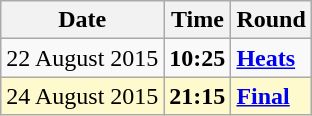<table class="wikitable">
<tr>
<th>Date</th>
<th>Time</th>
<th>Round</th>
</tr>
<tr>
<td>22 August 2015</td>
<td><strong>10:25</strong></td>
<td><strong><a href='#'>Heats</a></strong></td>
</tr>
<tr style=background:lemonchiffon>
<td>24 August 2015</td>
<td><strong>21:15</strong></td>
<td><strong><a href='#'>Final</a></strong></td>
</tr>
</table>
